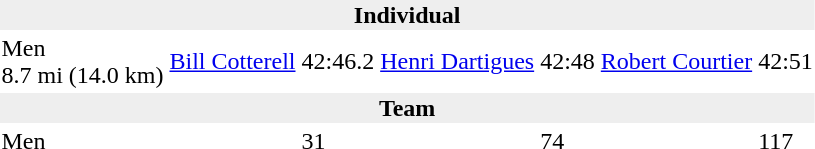<table>
<tr>
<td colspan=7 bgcolor=#eeeeee style=text-align:center;><strong>Individual</strong></td>
</tr>
<tr>
<td>Men<br>8.7 mi (14.0 km)</td>
<td><a href='#'>Bill Cotterell</a><br></td>
<td>42:46.2</td>
<td><a href='#'>Henri Dartigues</a><br></td>
<td>42:48</td>
<td><a href='#'>Robert Courtier</a><br></td>
<td>42:51</td>
</tr>
<tr>
<td colspan=7 bgcolor=#eeeeee style=text-align:center;><strong>Team</strong></td>
</tr>
<tr>
<td>Men</td>
<td></td>
<td>31</td>
<td></td>
<td>74</td>
<td></td>
<td>117</td>
</tr>
</table>
